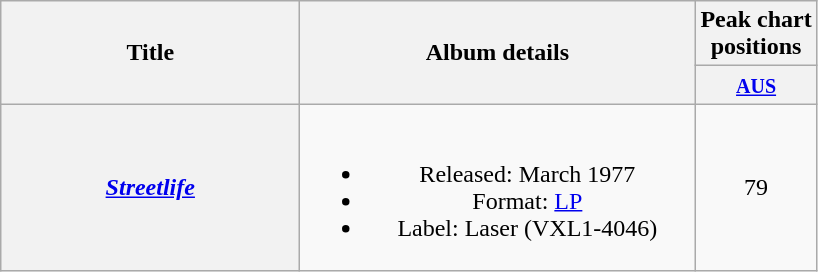<table class="wikitable plainrowheaders" style="text-align:center;" border="1">
<tr>
<th scope="col" rowspan="2" style="width:12em;">Title</th>
<th scope="col" rowspan="2" style="width:16em;">Album details</th>
<th scope="col" colspan="1">Peak chart<br>positions</th>
</tr>
<tr>
<th scope="col" style="text-align:center;"><small><a href='#'>AUS</a></small><br></th>
</tr>
<tr>
<th scope="row"><em><a href='#'>Streetlife</a></em></th>
<td><br><ul><li>Released: March 1977</li><li>Format: <a href='#'>LP</a></li><li>Label: Laser (VXL1-4046)</li></ul></td>
<td align="center">79</td>
</tr>
</table>
